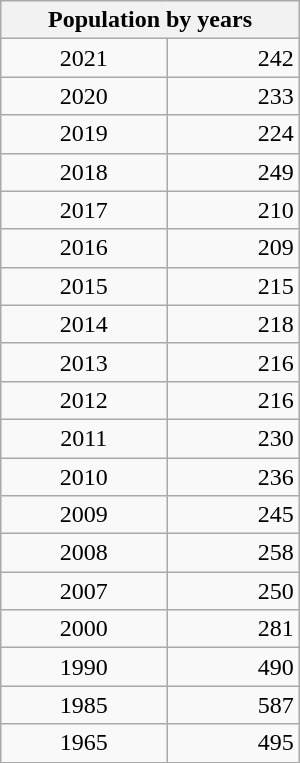<table class="wikitable" width=200>
<tr>
<th colspan=2>Population by years</th>
</tr>
<tr>
<td align="center">2021</td>
<td align="right">242</td>
</tr>
<tr>
<td align="center">2020</td>
<td align="right">233</td>
</tr>
<tr>
<td align="center">2019</td>
<td align="right">224</td>
</tr>
<tr>
<td align="center">2018</td>
<td align="right">249</td>
</tr>
<tr>
<td align="center">2017</td>
<td align="right">210</td>
</tr>
<tr>
<td align="center">2016</td>
<td align="right">209</td>
</tr>
<tr>
<td align="center">2015</td>
<td align="right">215</td>
</tr>
<tr>
<td align="center">2014</td>
<td align="right">218</td>
</tr>
<tr>
<td align="center">2013</td>
<td align="right">216</td>
</tr>
<tr>
<td align="center">2012</td>
<td align="right">216</td>
</tr>
<tr>
<td align="center">2011</td>
<td align="right">230</td>
</tr>
<tr>
<td align="center">2010</td>
<td align="right">236</td>
</tr>
<tr>
<td align="center">2009</td>
<td align="right">245</td>
</tr>
<tr>
<td align="center">2008</td>
<td align="right">258</td>
</tr>
<tr>
<td align="center">2007</td>
<td align="right">250</td>
</tr>
<tr>
<td align="center">2000</td>
<td align="right">281</td>
</tr>
<tr>
<td align="center">1990</td>
<td align="right">490</td>
</tr>
<tr>
<td align="center">1985</td>
<td align="right">587</td>
</tr>
<tr>
<td align="center">1965</td>
<td align="right">495</td>
</tr>
</table>
